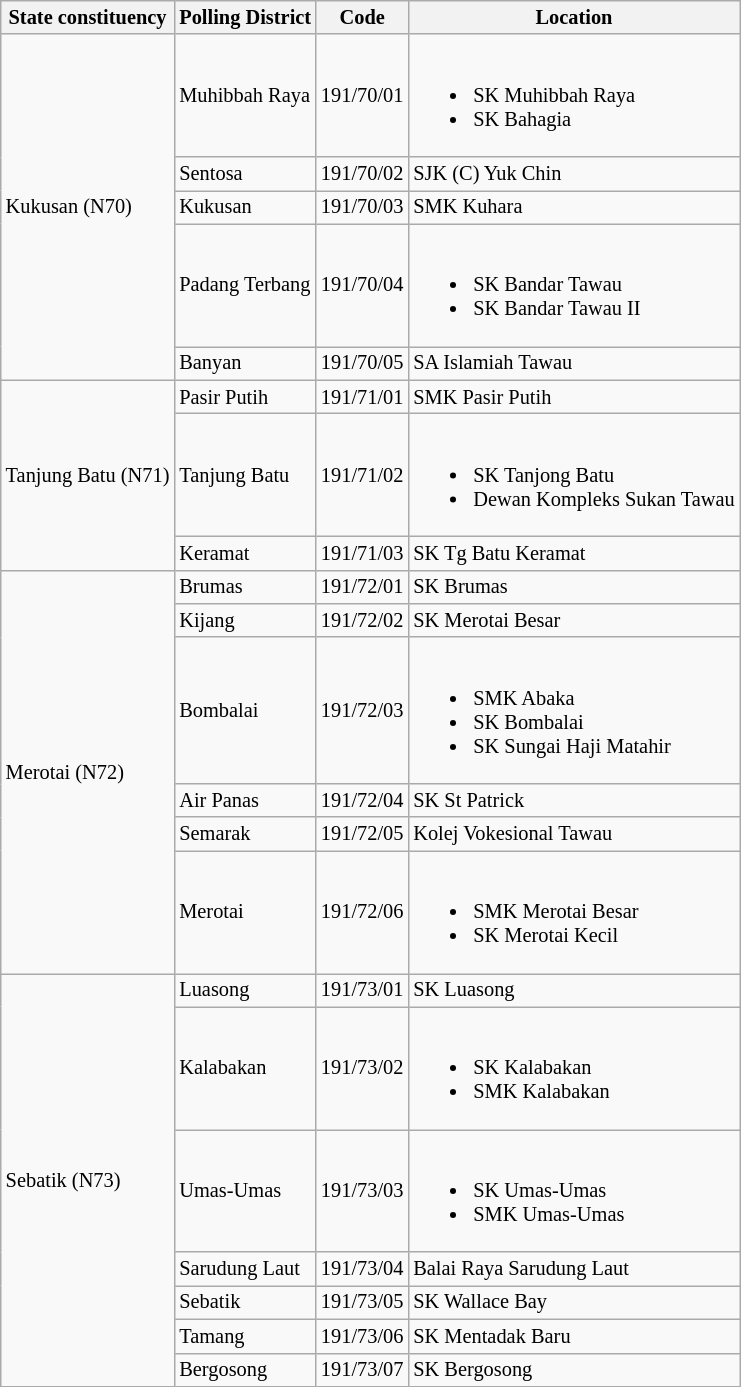<table class="wikitable sortable mw-collapsible" style="white-space:nowrap;font-size:85%">
<tr>
<th>State constituency</th>
<th>Polling District</th>
<th>Code</th>
<th>Location</th>
</tr>
<tr>
<td rowspan="5">Kukusan (N70)</td>
<td>Muhibbah Raya</td>
<td>191/70/01</td>
<td><br><ul><li>SK Muhibbah Raya</li><li>SK Bahagia</li></ul></td>
</tr>
<tr>
<td>Sentosa</td>
<td>191/70/02</td>
<td>SJK (C) Yuk Chin</td>
</tr>
<tr>
<td>Kukusan</td>
<td>191/70/03</td>
<td>SMK Kuhara</td>
</tr>
<tr>
<td>Padang Terbang</td>
<td>191/70/04</td>
<td><br><ul><li>SK Bandar Tawau</li><li>SK Bandar Tawau II</li></ul></td>
</tr>
<tr>
<td>Banyan</td>
<td>191/70/05</td>
<td>SA Islamiah Tawau</td>
</tr>
<tr>
<td rowspan="3">Tanjung Batu (N71)</td>
<td>Pasir Putih</td>
<td>191/71/01</td>
<td>SMK Pasir Putih</td>
</tr>
<tr>
<td>Tanjung Batu</td>
<td>191/71/02</td>
<td><br><ul><li>SK Tanjong Batu</li><li>Dewan Kompleks Sukan Tawau</li></ul></td>
</tr>
<tr>
<td>Keramat</td>
<td>191/71/03</td>
<td>SK Tg Batu Keramat</td>
</tr>
<tr>
<td rowspan="6">Merotai (N72)</td>
<td>Brumas</td>
<td>191/72/01</td>
<td>SK Brumas</td>
</tr>
<tr>
<td>Kijang</td>
<td>191/72/02</td>
<td>SK Merotai Besar</td>
</tr>
<tr>
<td>Bombalai</td>
<td>191/72/03</td>
<td><br><ul><li>SMK Abaka</li><li>SK Bombalai</li><li>SK Sungai Haji Matahir</li></ul></td>
</tr>
<tr>
<td>Air Panas</td>
<td>191/72/04</td>
<td>SK St Patrick</td>
</tr>
<tr>
<td>Semarak</td>
<td>191/72/05</td>
<td>Kolej Vokesional Tawau</td>
</tr>
<tr>
<td>Merotai</td>
<td>191/72/06</td>
<td><br><ul><li>SMK Merotai Besar</li><li>SK Merotai Kecil</li></ul></td>
</tr>
<tr>
<td rowspan="7">Sebatik (N73)</td>
<td>Luasong</td>
<td>191/73/01</td>
<td>SK Luasong</td>
</tr>
<tr>
<td>Kalabakan</td>
<td>191/73/02</td>
<td><br><ul><li>SK Kalabakan</li><li>SMK Kalabakan</li></ul></td>
</tr>
<tr>
<td>Umas-Umas</td>
<td>191/73/03</td>
<td><br><ul><li>SK Umas-Umas</li><li>SMK Umas-Umas</li></ul></td>
</tr>
<tr>
<td>Sarudung Laut</td>
<td>191/73/04</td>
<td>Balai Raya Sarudung Laut</td>
</tr>
<tr>
<td>Sebatik</td>
<td>191/73/05</td>
<td>SK Wallace Bay</td>
</tr>
<tr>
<td>Tamang</td>
<td>191/73/06</td>
<td>SK Mentadak Baru</td>
</tr>
<tr>
<td>Bergosong</td>
<td>191/73/07</td>
<td>SK Bergosong</td>
</tr>
</table>
